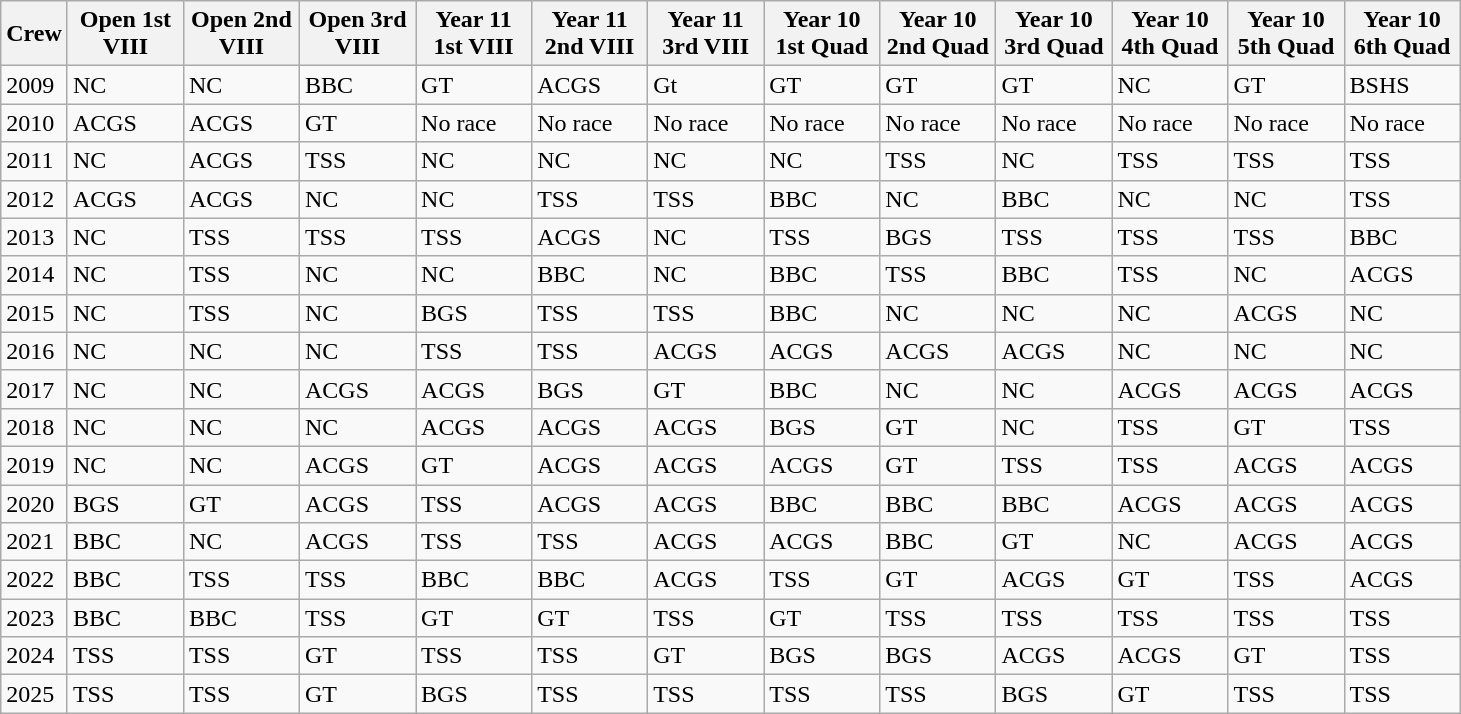<table class="wikitable sortable">
<tr>
<th>Crew</th>
<th width="70pt">Open 1st VIII</th>
<th width="70pt">Open 2nd VIII</th>
<th width="70pt">Open 3rd VIII</th>
<th width="70pt">Year 11 1st VIII</th>
<th width="70pt">Year 11 2nd VIII</th>
<th width="70pt">Year 11 3rd VIII</th>
<th width="70pt">Year 10 1st Quad</th>
<th width="70pt">Year 10 2nd Quad</th>
<th width="70pt">Year 10 3rd Quad</th>
<th width="70pt">Year 10 4th Quad</th>
<th width="70pt">Year 10 5th Quad</th>
<th width="70pt">Year 10 6th Quad</th>
</tr>
<tr>
<td>2009</td>
<td>NC</td>
<td>NC</td>
<td>BBC</td>
<td>GT</td>
<td>ACGS</td>
<td>Gt</td>
<td>GT</td>
<td>GT</td>
<td>GT</td>
<td>NC</td>
<td>GT</td>
<td>BSHS</td>
</tr>
<tr>
<td>2010</td>
<td>ACGS</td>
<td>ACGS</td>
<td>GT</td>
<td>No race</td>
<td>No race</td>
<td>No race</td>
<td>No race</td>
<td>No race</td>
<td>No race</td>
<td>No race</td>
<td>No race</td>
<td>No race</td>
</tr>
<tr>
<td>2011</td>
<td>NC</td>
<td>ACGS</td>
<td>TSS</td>
<td>NC</td>
<td>NC</td>
<td>NC</td>
<td>NC</td>
<td>TSS</td>
<td>NC</td>
<td>TSS</td>
<td>TSS</td>
<td>TSS</td>
</tr>
<tr>
<td>2012</td>
<td>ACGS</td>
<td>ACGS</td>
<td>NC</td>
<td>NC</td>
<td>TSS</td>
<td>TSS</td>
<td>BBC</td>
<td>NC</td>
<td>BBC</td>
<td>NC</td>
<td>NC</td>
<td>TSS</td>
</tr>
<tr>
<td>2013</td>
<td>NC</td>
<td>TSS</td>
<td>TSS</td>
<td>TSS</td>
<td>ACGS</td>
<td>NC</td>
<td>TSS</td>
<td>BGS</td>
<td>TSS</td>
<td>TSS</td>
<td>TSS</td>
<td>BBC</td>
</tr>
<tr>
<td>2014</td>
<td>NC</td>
<td>TSS</td>
<td>NC</td>
<td>NC</td>
<td>BBC</td>
<td>NC</td>
<td>BBC</td>
<td>TSS</td>
<td>BBC</td>
<td>TSS</td>
<td>NC</td>
<td>ACGS</td>
</tr>
<tr>
<td>2015</td>
<td>NC</td>
<td>TSS</td>
<td>NC</td>
<td>BGS</td>
<td>TSS</td>
<td>TSS</td>
<td>BBC</td>
<td>NC</td>
<td>NC</td>
<td>NC</td>
<td>ACGS</td>
<td>NC</td>
</tr>
<tr>
<td>2016</td>
<td>NC</td>
<td>NC</td>
<td>NC</td>
<td>TSS</td>
<td>TSS</td>
<td>ACGS</td>
<td>ACGS</td>
<td>ACGS</td>
<td>ACGS</td>
<td>NC</td>
<td>NC</td>
<td>NC</td>
</tr>
<tr>
<td>2017</td>
<td>NC</td>
<td>NC</td>
<td>ACGS</td>
<td>ACGS</td>
<td>BGS</td>
<td>GT</td>
<td>BBC</td>
<td>NC</td>
<td>NC</td>
<td>ACGS</td>
<td>ACGS</td>
<td>ACGS</td>
</tr>
<tr>
<td>2018</td>
<td>NC</td>
<td>NC</td>
<td>NC</td>
<td>ACGS</td>
<td>ACGS</td>
<td>ACGS</td>
<td>BGS</td>
<td>GT</td>
<td>NC</td>
<td>TSS</td>
<td>GT</td>
<td>TSS</td>
</tr>
<tr>
<td>2019</td>
<td>NC</td>
<td>NC</td>
<td>ACGS</td>
<td>GT</td>
<td>ACGS</td>
<td>ACGS</td>
<td>ACGS</td>
<td>GT</td>
<td>TSS</td>
<td>TSS</td>
<td>ACGS</td>
<td>ACGS</td>
</tr>
<tr>
<td>2020</td>
<td>BGS</td>
<td>GT</td>
<td>ACGS</td>
<td>TSS</td>
<td>ACGS</td>
<td>ACGS</td>
<td>BBC</td>
<td>BBC</td>
<td>BBC</td>
<td>ACGS</td>
<td>ACGS</td>
<td>ACGS</td>
</tr>
<tr>
<td>2021</td>
<td>BBC</td>
<td>NC</td>
<td>ACGS</td>
<td>TSS</td>
<td>TSS</td>
<td>ACGS</td>
<td>ACGS</td>
<td>BBC</td>
<td>GT</td>
<td>NC</td>
<td>ACGS</td>
<td>ACGS</td>
</tr>
<tr>
<td>2022</td>
<td>BBC</td>
<td>TSS</td>
<td>TSS</td>
<td>BBC</td>
<td>BBC</td>
<td>ACGS</td>
<td>TSS</td>
<td>GT</td>
<td>ACGS</td>
<td>GT</td>
<td>TSS</td>
<td>ACGS</td>
</tr>
<tr>
<td>2023</td>
<td>BBC</td>
<td>BBC</td>
<td>TSS</td>
<td>GT</td>
<td>GT</td>
<td>TSS</td>
<td>GT</td>
<td>TSS</td>
<td>TSS</td>
<td>TSS</td>
<td>TSS</td>
<td>TSS</td>
</tr>
<tr>
<td>2024</td>
<td>TSS</td>
<td>TSS</td>
<td>GT</td>
<td>TSS</td>
<td>TSS</td>
<td>GT</td>
<td>BGS</td>
<td>BGS</td>
<td>ACGS</td>
<td>ACGS</td>
<td>GT</td>
<td>TSS</td>
</tr>
<tr>
<td>2025</td>
<td>TSS</td>
<td>TSS</td>
<td>GT</td>
<td>BGS</td>
<td>TSS</td>
<td>TSS</td>
<td>TSS</td>
<td>TSS</td>
<td>BGS</td>
<td>GT</td>
<td>TSS</td>
<td>TSS</td>
</tr>
</table>
